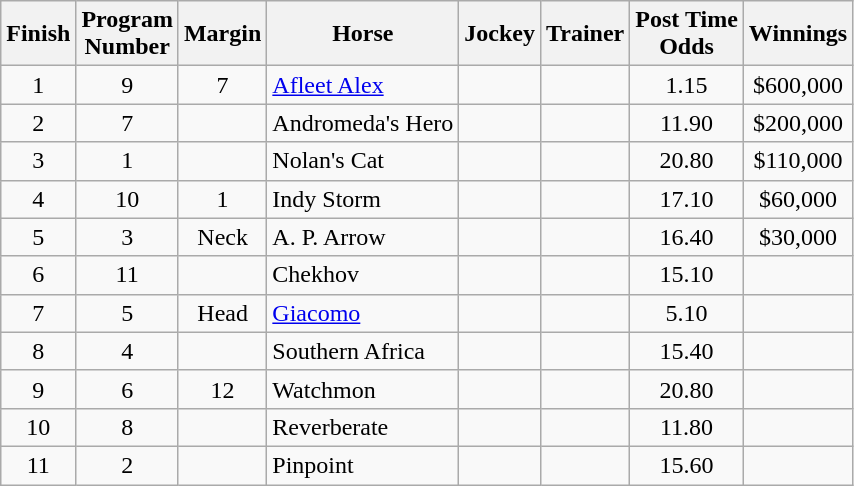<table class="wikitable sortable">
<tr>
<th>Finish</th>
<th>Program<br>Number</th>
<th>Margin</th>
<th>Horse</th>
<th>Jockey</th>
<th>Trainer</th>
<th>Post Time<br>Odds</th>
<th>Winnings</th>
</tr>
<tr>
<td align=center>1</td>
<td align=center>9</td>
<td align=center>7</td>
<td><a href='#'>Afleet Alex</a></td>
<td></td>
<td></td>
<td align=center>1.15</td>
<td align=center>$600,000</td>
</tr>
<tr>
<td align=center>2</td>
<td align=center>7</td>
<td align=center></td>
<td>Andromeda's Hero</td>
<td></td>
<td></td>
<td align=center>11.90</td>
<td align=center>$200,000</td>
</tr>
<tr>
<td align=center>3</td>
<td align=center>1</td>
<td align=center></td>
<td>Nolan's Cat</td>
<td></td>
<td></td>
<td align=center>20.80</td>
<td align=center>$110,000</td>
</tr>
<tr>
<td align=center>4</td>
<td align=center>10</td>
<td align=center>1</td>
<td>Indy Storm</td>
<td></td>
<td></td>
<td align=center>17.10</td>
<td align=center>$60,000</td>
</tr>
<tr>
<td align=center>5</td>
<td align=center>3</td>
<td align=center>Neck</td>
<td>A. P. Arrow</td>
<td></td>
<td></td>
<td align=center>16.40</td>
<td align=center>$30,000</td>
</tr>
<tr>
<td align=center>6</td>
<td align=center>11</td>
<td align=center></td>
<td>Chekhov</td>
<td></td>
<td></td>
<td align=center>15.10</td>
<td align=center></td>
</tr>
<tr>
<td align=center>7</td>
<td align=center>5</td>
<td align=center>Head</td>
<td><a href='#'>Giacomo</a></td>
<td></td>
<td></td>
<td align=center>5.10</td>
<td align=center></td>
</tr>
<tr>
<td align=center>8</td>
<td align=center>4</td>
<td align=center></td>
<td>Southern Africa</td>
<td></td>
<td></td>
<td align=center>15.40</td>
<td align=center></td>
</tr>
<tr>
<td align=center>9</td>
<td align=center>6</td>
<td align=center>12</td>
<td>Watchmon</td>
<td></td>
<td></td>
<td align=center>20.80</td>
<td align=center></td>
</tr>
<tr>
<td align=center>10</td>
<td align=center>8</td>
<td align=center></td>
<td>Reverberate</td>
<td></td>
<td></td>
<td align=center>11.80</td>
<td align=center></td>
</tr>
<tr>
<td align=center>11</td>
<td align=center>2</td>
<td align=center></td>
<td>Pinpoint</td>
<td></td>
<td></td>
<td align=center>15.60</td>
<td align=center></td>
</tr>
</table>
